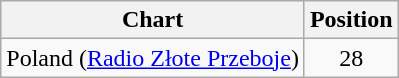<table class="wikitable plainrowheaders">
<tr>
<th scope="col">Chart</th>
<th scope="col">Position</th>
</tr>
<tr>
<td align="left">Poland (<a href='#'>Radio Złote Przeboje</a>)</td>
<td align="center">28</td>
</tr>
</table>
